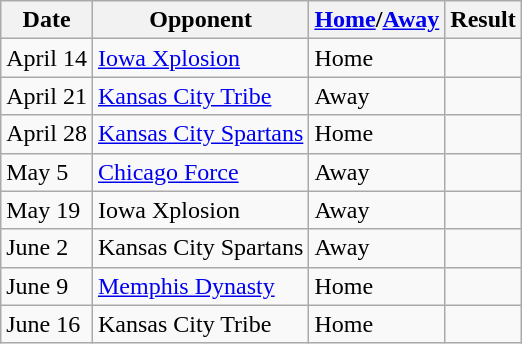<table class="wikitable">
<tr>
<th>Date</th>
<th>Opponent</th>
<th><a href='#'>Home</a>/<a href='#'>Away</a></th>
<th>Result</th>
</tr>
<tr>
<td>April 14</td>
<td><a href='#'>Iowa Xplosion</a></td>
<td>Home</td>
<td></td>
</tr>
<tr>
<td>April 21</td>
<td><a href='#'>Kansas City Tribe</a></td>
<td>Away</td>
<td></td>
</tr>
<tr>
<td>April 28</td>
<td><a href='#'>Kansas City Spartans</a></td>
<td>Home</td>
<td></td>
</tr>
<tr>
<td>May 5</td>
<td><a href='#'>Chicago Force</a></td>
<td>Away</td>
<td></td>
</tr>
<tr>
<td>May 19</td>
<td>Iowa Xplosion</td>
<td>Away</td>
<td></td>
</tr>
<tr>
<td>June 2</td>
<td>Kansas City Spartans</td>
<td>Away</td>
<td></td>
</tr>
<tr>
<td>June 9</td>
<td><a href='#'>Memphis Dynasty</a></td>
<td>Home</td>
<td></td>
</tr>
<tr>
<td>June 16</td>
<td>Kansas City Tribe</td>
<td>Home</td>
<td></td>
</tr>
</table>
